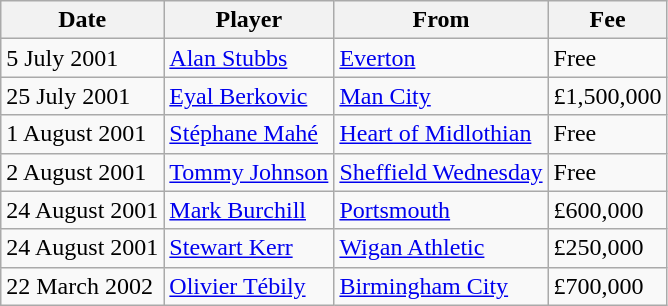<table class="wikitable sortable">
<tr>
<th>Date</th>
<th>Player</th>
<th>From</th>
<th>Fee</th>
</tr>
<tr>
<td>5 July 2001</td>
<td> <a href='#'>Alan Stubbs</a></td>
<td> <a href='#'>Everton</a></td>
<td>Free</td>
</tr>
<tr>
<td>25 July 2001</td>
<td> <a href='#'>Eyal Berkovic</a></td>
<td> <a href='#'>Man City</a></td>
<td>£1,500,000</td>
</tr>
<tr>
<td>1 August 2001</td>
<td> <a href='#'>Stéphane Mahé</a></td>
<td> <a href='#'>Heart of Midlothian</a></td>
<td>Free</td>
</tr>
<tr>
<td>2 August 2001</td>
<td> <a href='#'>Tommy Johnson</a></td>
<td> <a href='#'>Sheffield Wednesday</a></td>
<td>Free</td>
</tr>
<tr>
<td>24 August 2001</td>
<td> <a href='#'>Mark Burchill</a></td>
<td> <a href='#'>Portsmouth</a></td>
<td>£600,000</td>
</tr>
<tr>
<td>24 August 2001</td>
<td> <a href='#'>Stewart Kerr</a></td>
<td> <a href='#'>Wigan Athletic</a></td>
<td>£250,000</td>
</tr>
<tr>
<td>22 March 2002</td>
<td> <a href='#'>Olivier Tébily</a></td>
<td> <a href='#'>Birmingham City</a></td>
<td>£700,000</td>
</tr>
</table>
